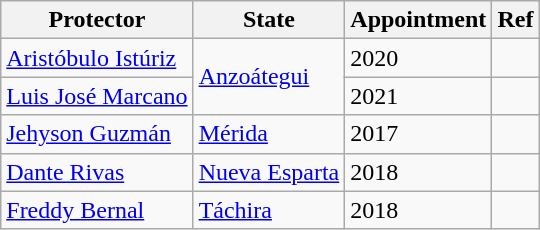<table class="wikitable">
<tr>
<th>Protector</th>
<th>State</th>
<th>Appointment</th>
<th>Ref</th>
</tr>
<tr>
<td><a href='#'>Aristóbulo Istúriz</a></td>
<td rowspan="2"><a href='#'>Anzoátegui</a></td>
<td>2020</td>
<td></td>
</tr>
<tr>
<td><a href='#'>Luis José Marcano</a></td>
<td>2021</td>
<td></td>
</tr>
<tr>
<td><a href='#'>Jehyson Guzmán</a></td>
<td><a href='#'>Mérida</a></td>
<td>2017</td>
<td></td>
</tr>
<tr>
<td><a href='#'>Dante Rivas</a></td>
<td><a href='#'>Nueva Esparta</a></td>
<td>2018</td>
<td></td>
</tr>
<tr>
<td><a href='#'>Freddy Bernal</a></td>
<td><a href='#'>Táchira</a></td>
<td>2018</td>
<td></td>
</tr>
</table>
